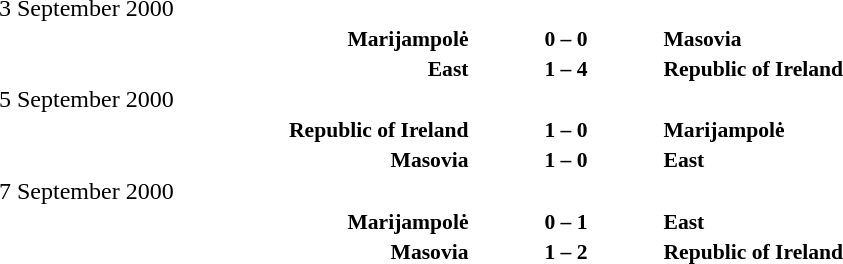<table width=100% cellspacing=1>
<tr>
<th width=25%></th>
<th width=10%></th>
<th></th>
</tr>
<tr>
<td>3 September 2000</td>
</tr>
<tr style=font-size:90%>
<td align=right><strong>Marijampolė</strong></td>
<td align=center><strong>0 – 0</strong></td>
<td><strong>Masovia</strong></td>
</tr>
<tr style=font-size:90%>
<td align=right><strong>East</strong></td>
<td align=center><strong>1 – 4</strong></td>
<td><strong>Republic of Ireland</strong></td>
</tr>
<tr>
<td>5 September 2000</td>
</tr>
<tr style=font-size:90%>
<td align=right><strong>Republic of Ireland</strong></td>
<td align=center><strong>1 – 0</strong></td>
<td><strong>Marijampolė</strong></td>
</tr>
<tr style=font-size:90%>
<td align=right><strong>Masovia</strong></td>
<td align=center><strong>1 – 0</strong></td>
<td><strong>East</strong></td>
</tr>
<tr>
<td>7 September 2000</td>
</tr>
<tr style=font-size:90%>
<td align=right><strong>Marijampolė</strong></td>
<td align=center><strong>0 – 1</strong></td>
<td><strong>East</strong></td>
</tr>
<tr style=font-size:90%>
<td align=right><strong>Masovia</strong></td>
<td align=center><strong>1 – 2</strong></td>
<td><strong>Republic of Ireland</strong></td>
</tr>
</table>
